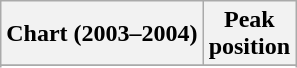<table class="wikitable sortable">
<tr>
<th align="left">Chart (2003–2004)</th>
<th align="center">Peak<br>position</th>
</tr>
<tr>
</tr>
<tr>
</tr>
</table>
